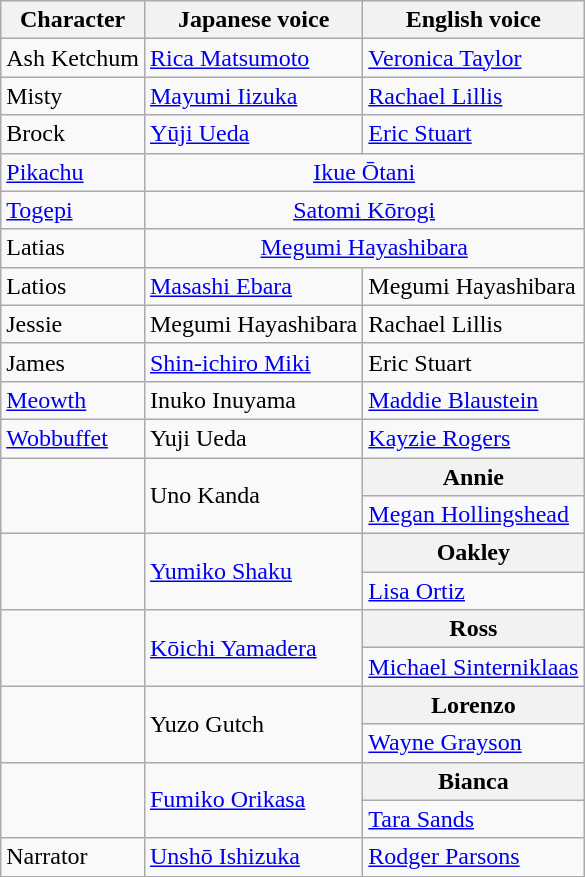<table class="wikitable">
<tr>
<th>Character</th>
<th>Japanese voice</th>
<th>English voice</th>
</tr>
<tr>
<td>Ash Ketchum</td>
<td><a href='#'>Rica Matsumoto</a></td>
<td><a href='#'>Veronica Taylor</a></td>
</tr>
<tr>
<td>Misty</td>
<td><a href='#'>Mayumi Iizuka</a></td>
<td><a href='#'>Rachael Lillis</a></td>
</tr>
<tr>
<td>Brock</td>
<td><a href='#'>Yūji Ueda</a></td>
<td><a href='#'>Eric Stuart</a></td>
</tr>
<tr>
<td><a href='#'>Pikachu</a></td>
<td colspan=2 style="text-align: center"><a href='#'>Ikue Ōtani</a></td>
</tr>
<tr>
<td><a href='#'>Togepi</a></td>
<td colspan=2 style="text-align: center"><a href='#'>Satomi Kōrogi</a></td>
</tr>
<tr>
<td>Latias</td>
<td colspan=2 style="text-align: center"><a href='#'>Megumi Hayashibara</a></td>
</tr>
<tr>
<td>Latios</td>
<td><a href='#'>Masashi Ebara</a></td>
<td>Megumi Hayashibara</td>
</tr>
<tr>
<td>Jessie</td>
<td>Megumi Hayashibara</td>
<td>Rachael Lillis</td>
</tr>
<tr>
<td>James</td>
<td><a href='#'>Shin-ichiro Miki</a></td>
<td>Eric Stuart</td>
</tr>
<tr>
<td><a href='#'>Meowth</a></td>
<td>Inuko Inuyama</td>
<td><a href='#'>Maddie Blaustein</a></td>
</tr>
<tr>
<td><a href='#'>Wobbuffet</a></td>
<td>Yuji Ueda</td>
<td><a href='#'>Kayzie Rogers</a></td>
</tr>
<tr>
<td rowspan="2"></td>
<td rowspan="2">Uno Kanda</td>
<th>Annie</th>
</tr>
<tr>
<td><a href='#'>Megan Hollingshead</a></td>
</tr>
<tr>
<td rowspan="2"></td>
<td rowspan="2"><a href='#'>Yumiko Shaku</a></td>
<th>Oakley</th>
</tr>
<tr>
<td><a href='#'>Lisa Ortiz</a></td>
</tr>
<tr>
<td rowspan="2"></td>
<td rowspan="2"><a href='#'>Kōichi Yamadera</a></td>
<th>Ross</th>
</tr>
<tr>
<td><a href='#'>Michael Sinterniklaas</a></td>
</tr>
<tr>
<td rowspan="2"></td>
<td rowspan="2">Yuzo Gutch</td>
<th>Lorenzo</th>
</tr>
<tr>
<td><a href='#'>Wayne Grayson</a></td>
</tr>
<tr>
<td rowspan="2"></td>
<td rowspan="2"><a href='#'>Fumiko Orikasa</a></td>
<th>Bianca</th>
</tr>
<tr>
<td><a href='#'>Tara Sands</a></td>
</tr>
<tr>
<td>Narrator</td>
<td><a href='#'>Unshō Ishizuka</a></td>
<td><a href='#'>Rodger Parsons</a></td>
</tr>
</table>
